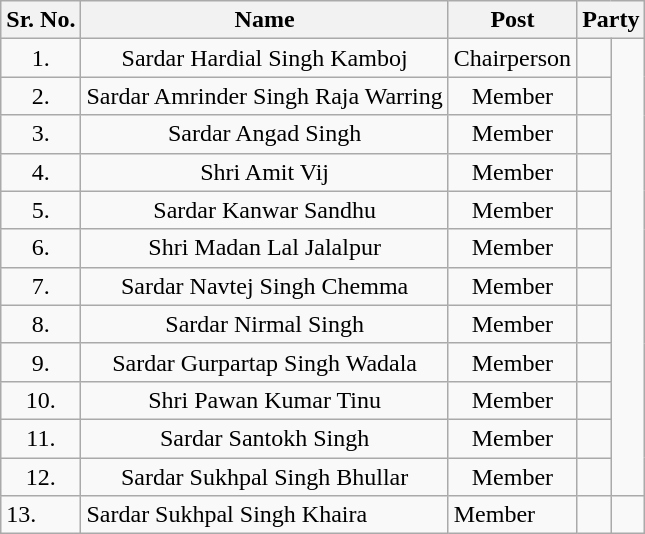<table class="wikitable sortable">
<tr>
<th>Sr. No.</th>
<th>Name</th>
<th>Post</th>
<th colspan="2">Party</th>
</tr>
<tr align="center">
<td>1.</td>
<td>Sardar Hardial Singh Kamboj</td>
<td>Chairperson</td>
<td></td>
</tr>
<tr align="center">
<td>2.</td>
<td>Sardar Amrinder Singh Raja Warring</td>
<td>Member</td>
<td></td>
</tr>
<tr align="center">
<td>3.</td>
<td>Sardar Angad Singh</td>
<td>Member</td>
<td></td>
</tr>
<tr align="center">
<td>4.</td>
<td>Shri Amit Vij</td>
<td>Member</td>
<td></td>
</tr>
<tr align="center">
<td>5.</td>
<td>Sardar Kanwar Sandhu</td>
<td>Member</td>
<td></td>
</tr>
<tr align="center">
<td>6.</td>
<td>Shri Madan Lal Jalalpur</td>
<td>Member</td>
<td></td>
</tr>
<tr align="center">
<td>7.</td>
<td>Sardar Navtej Singh Chemma</td>
<td>Member</td>
<td></td>
</tr>
<tr align="center">
<td>8.</td>
<td>Sardar Nirmal Singh</td>
<td>Member</td>
<td></td>
</tr>
<tr align="center">
<td>9.</td>
<td>Sardar Gurpartap Singh Wadala</td>
<td>Member</td>
<td></td>
</tr>
<tr align="center">
<td>10.</td>
<td>Shri Pawan Kumar Tinu</td>
<td>Member</td>
<td></td>
</tr>
<tr align="center">
<td>11.</td>
<td>Sardar Santokh Singh</td>
<td>Member</td>
<td></td>
</tr>
<tr align="center">
<td>12.</td>
<td>Sardar Sukhpal Singh Bhullar</td>
<td>Member</td>
<td></td>
</tr>
<tr>
<td>13.</td>
<td>Sardar Sukhpal Singh Khaira</td>
<td>Member</td>
<td></td>
<td></td>
</tr>
</table>
